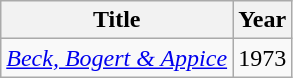<table class="wikitable">
<tr>
<th>Title</th>
<th>Year</th>
</tr>
<tr>
<td><em><a href='#'>Beck, Bogert & Appice</a></em></td>
<td>1973</td>
</tr>
</table>
